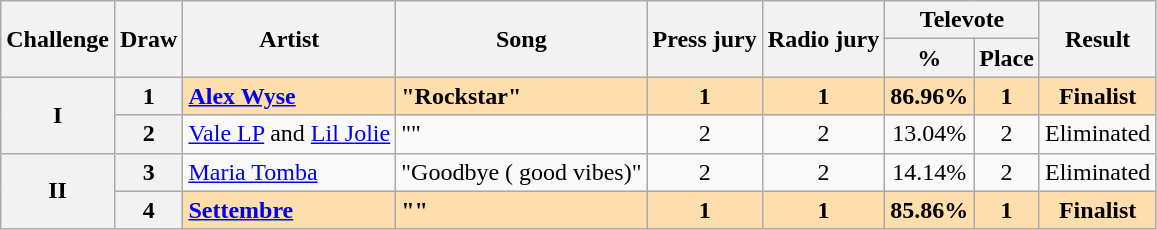<table class="wikitable sortable plainrowheaders" style="text-align:center">
<tr>
<th rowspan="2" class="unsortable">Challenge</th>
<th rowspan="2">Draw</th>
<th rowspan="2">Artist</th>
<th rowspan="2">Song</th>
<th rowspan="2">Press jury</th>
<th rowspan="2">Radio jury</th>
<th colspan="2">Televote</th>
<th rowspan="2">Result</th>
</tr>
<tr>
<th>%</th>
<th>Place</th>
</tr>
<tr style="font-weight:bold; background:#FFDEAD;">
<th rowspan="2">I</th>
<th scope="row" style="text-align:center">1</th>
<td align="left"><a href='#'>Alex Wyse</a></td>
<td align="left">"Rockstar"</td>
<td>1</td>
<td>1</td>
<td>86.96%</td>
<td>1</td>
<td>Finalist</td>
</tr>
<tr>
<th scope="row" style="text-align:center">2</th>
<td align="left"><a href='#'>Vale LP</a> and <a href='#'>Lil Jolie</a></td>
<td align="left">""</td>
<td>2</td>
<td>2</td>
<td>13.04%</td>
<td>2</td>
<td>Eliminated</td>
</tr>
<tr>
<th rowspan="2">II</th>
<th scope="row" style="text-align:center">3</th>
<td align="left"><a href='#'>Maria Tomba</a></td>
<td align="left">"Goodbye ( good vibes)"</td>
<td>2</td>
<td>2</td>
<td>14.14%</td>
<td>2</td>
<td>Eliminated</td>
</tr>
<tr style="font-weight:bold; background:#FFDEAD;">
<th scope="row" style="text-align:center">4</th>
<td align="left"><a href='#'>Settembre</a></td>
<td align="left">""</td>
<td>1</td>
<td>1</td>
<td>85.86%</td>
<td>1</td>
<td>Finalist</td>
</tr>
</table>
